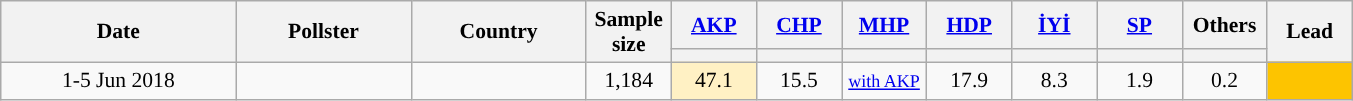<table class="wikitable" style="text-align:center; font-size:90%; line-height:17px;">
<tr>
<th rowspan="2" width="150px">Date</th>
<th rowspan="2" width="110px">Pollster</th>
<th rowspan="2" width="110px">Country</th>
<th rowspan="2" width="50px">Sample size</th>
<th width="50"><a href='#'>AKP</a></th>
<th width="50"><a href='#'>CHP</a></th>
<th width="50"><a href='#'>MHP</a></th>
<th width="50"><a href='#'>HDP</a></th>
<th width="50"><a href='#'>İYİ</a></th>
<th width="50"><a href='#'>SP</a></th>
<th width="50">Others</th>
<th rowspan="2" width="50">Lead</th>
</tr>
<tr>
<th style="background: "></th>
<th style="background: "></th>
<th style="background: "></th>
<th style="background: "></th>
<th style="background: "></th>
<th style="background: "></th>
<th style="background: "></th>
</tr>
<tr>
<td>1-5 Jun 2018</td>
<td></td>
<td></td>
<td>1,184</td>
<td style="background: #FFF1C4">47.1</td>
<td>15.5</td>
<td><small><a href='#'>with AKP</a></small></td>
<td>17.9</td>
<td>8.3</td>
<td>1.9</td>
<td>0.2</td>
<td style="background: #FDC400"></td>
</tr>
</table>
